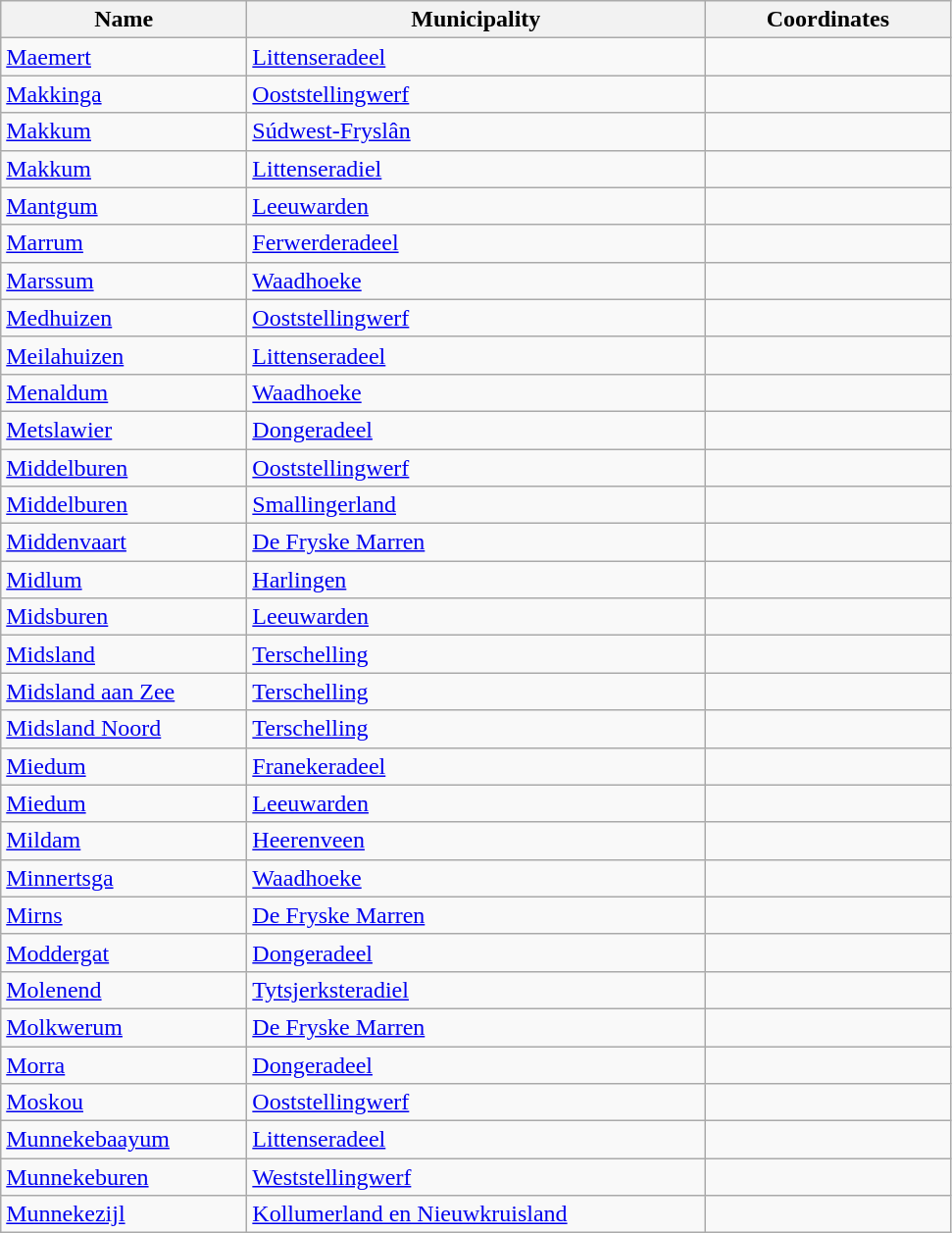<table class="wikitable sortable">
<tr>
<th style="width:10em">Name</th>
<th style="width:19em">Municipality</th>
<th style="width:10em" style="text-align:center">Coordinates</th>
</tr>
<tr>
<td><a href='#'>Maemert</a></td>
<td><a href='#'>Littenseradeel</a></td>
<td></td>
</tr>
<tr>
<td><a href='#'>Makkinga</a></td>
<td><a href='#'>Ooststellingwerf</a></td>
<td></td>
</tr>
<tr>
<td><a href='#'>Makkum</a></td>
<td><a href='#'>Súdwest-Fryslân</a></td>
<td></td>
</tr>
<tr>
<td><a href='#'>Makkum</a></td>
<td><a href='#'>Littenseradiel</a></td>
<td></td>
</tr>
<tr>
<td><a href='#'>Mantgum</a></td>
<td><a href='#'>Leeuwarden</a></td>
<td></td>
</tr>
<tr>
<td><a href='#'>Marrum</a></td>
<td><a href='#'>Ferwerderadeel</a></td>
<td></td>
</tr>
<tr>
<td><a href='#'>Marssum</a></td>
<td><a href='#'>Waadhoeke</a></td>
<td></td>
</tr>
<tr>
<td><a href='#'>Medhuizen</a></td>
<td><a href='#'>Ooststellingwerf</a></td>
<td></td>
</tr>
<tr>
<td><a href='#'>Meilahuizen</a></td>
<td><a href='#'>Littenseradeel</a></td>
<td></td>
</tr>
<tr>
<td><a href='#'>Menaldum</a></td>
<td><a href='#'>Waadhoeke</a></td>
<td></td>
</tr>
<tr>
<td><a href='#'>Metslawier</a></td>
<td><a href='#'>Dongeradeel</a></td>
<td></td>
</tr>
<tr>
<td><a href='#'>Middelburen</a></td>
<td><a href='#'>Ooststellingwerf</a></td>
<td></td>
</tr>
<tr>
<td><a href='#'>Middelburen</a></td>
<td><a href='#'>Smallingerland</a></td>
<td></td>
</tr>
<tr>
<td><a href='#'>Middenvaart</a></td>
<td><a href='#'>De Fryske Marren</a></td>
<td></td>
</tr>
<tr>
<td><a href='#'>Midlum</a></td>
<td><a href='#'>Harlingen</a></td>
<td></td>
</tr>
<tr>
<td><a href='#'>Midsburen</a></td>
<td><a href='#'>Leeuwarden</a></td>
<td></td>
</tr>
<tr>
<td><a href='#'>Midsland</a></td>
<td><a href='#'>Terschelling</a></td>
<td></td>
</tr>
<tr>
<td><a href='#'>Midsland aan Zee</a></td>
<td><a href='#'>Terschelling</a></td>
<td></td>
</tr>
<tr>
<td><a href='#'>Midsland Noord</a></td>
<td><a href='#'>Terschelling</a></td>
<td></td>
</tr>
<tr>
<td><a href='#'>Miedum</a></td>
<td><a href='#'>Franekeradeel</a></td>
<td></td>
</tr>
<tr>
<td><a href='#'>Miedum</a></td>
<td><a href='#'>Leeuwarden</a></td>
<td></td>
</tr>
<tr>
<td><a href='#'>Mildam</a></td>
<td><a href='#'>Heerenveen</a></td>
<td></td>
</tr>
<tr>
<td><a href='#'>Minnertsga</a></td>
<td><a href='#'>Waadhoeke</a></td>
<td></td>
</tr>
<tr>
<td><a href='#'>Mirns</a></td>
<td><a href='#'>De Fryske Marren</a></td>
<td></td>
</tr>
<tr>
<td><a href='#'>Moddergat</a></td>
<td><a href='#'>Dongeradeel</a></td>
<td></td>
</tr>
<tr>
<td><a href='#'>Molenend</a></td>
<td><a href='#'>Tytsjerksteradiel</a></td>
<td></td>
</tr>
<tr>
<td><a href='#'>Molkwerum</a></td>
<td><a href='#'>De Fryske Marren</a></td>
<td></td>
</tr>
<tr>
<td><a href='#'>Morra</a></td>
<td><a href='#'>Dongeradeel</a></td>
<td></td>
</tr>
<tr>
<td><a href='#'>Moskou</a></td>
<td><a href='#'>Ooststellingwerf</a></td>
<td></td>
</tr>
<tr>
<td><a href='#'>Munnekebaayum</a></td>
<td><a href='#'>Littenseradeel</a></td>
<td></td>
</tr>
<tr>
<td><a href='#'>Munnekeburen</a></td>
<td><a href='#'>Weststellingwerf</a></td>
<td></td>
</tr>
<tr>
<td><a href='#'>Munnekezijl</a></td>
<td><a href='#'>Kollumerland en Nieuwkruisland</a></td>
<td></td>
</tr>
</table>
